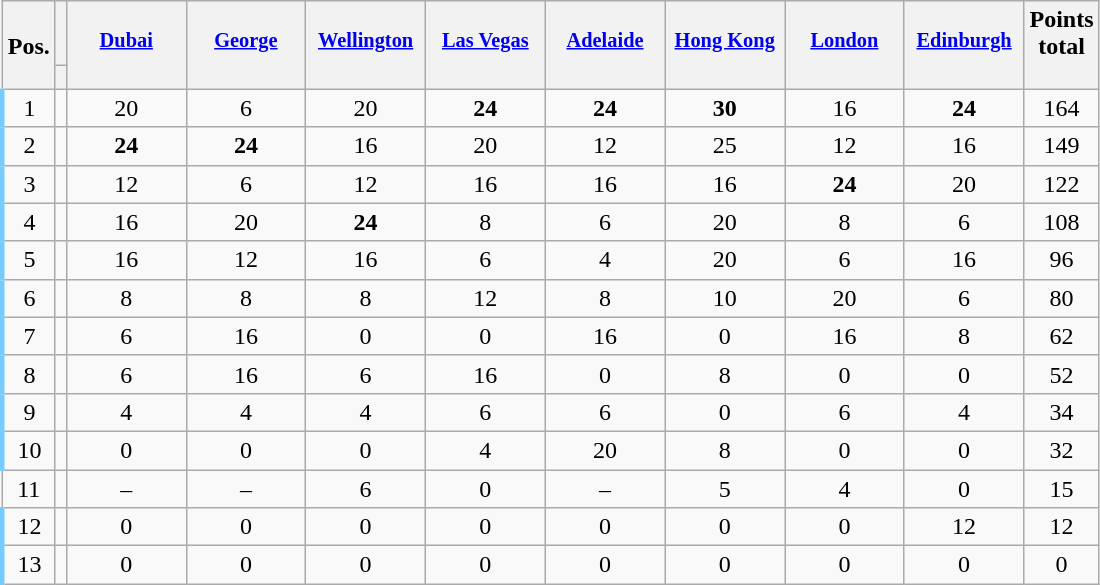<table class="wikitable sortable" style="text-align:center;">
<tr>
<th style="border-bottom:1px solid transparent;"><br>Pos.</th>
<th></th>
<th style="vertical-align:top;width:5.5em;border-bottom:1px solid transparent;padding:2px;font-size:85%;"><br><a href='#'>Dubai</a></th>
<th style="vertical-align:top;width:5.5em;border-bottom:1px solid transparent;padding:2px;font-size:85%;"><br><a href='#'>George</a></th>
<th style="vertical-align:top;width:5.5em;border-bottom:1px solid transparent;padding:2px;font-size:85%;"><br><a href='#'>Wellington</a></th>
<th style="vertical-align:top;width:5.5em;border-bottom:1px solid transparent;padding:2px;font-size:85%;"><br><a href='#'>Las Vegas</a></th>
<th style="vertical-align:top;width:5.5em;border-bottom:1px solid transparent;padding:2px;font-size:85%;"><br><a href='#'>Adelaide</a></th>
<th style="vertical-align:top;width:5.5em;border-bottom:1px solid transparent;padding:2px;font-size:85%;"><br><a href='#'>Hong Kong</a></th>
<th style="vertical-align:top;width:5.5em;border-bottom:1px solid transparent;padding:2px;font-size:85%;"><br><a href='#'>London</a></th>
<th style="vertical-align:top;width:5.5em;border-bottom:1px solid transparent;padding:2px;font-size:85%;"><br><a href='#'>Edinburgh</a></th>
<th style="border-bottom:1px solid transparent;">Points<br>total</th>
</tr>
<tr style="line-height:8px;">
<th style="border-top:1px solid transparent;"> </th>
<th style="border-top:1px solid transparent;"></th>
<th data-sort-type="number" style="border-top:1px solid transparent;"></th>
<th data-sort-type="number" style="border-top:1px solid transparent;"></th>
<th data-sort-type="number" style="border-top:1px solid transparent;"></th>
<th data-sort-type="number" style="border-top:1px solid transparent;"></th>
<th data-sort-type="number" style="border-top:1px solid transparent;"></th>
<th data-sort-type="number" style="border-top:1px solid transparent;"></th>
<th data-sort-type="number" style="border-top:1px solid transparent;"></th>
<th data-sort-type="number" style="border-top:1px solid transparent;"></th>
<th data-sort-type="number" style="border-top:1px solid transparent;"> </th>
</tr>
<tr>
<td style="border-left:3px solid #7cf;">1</td>
<td align=left></td>
<td>20</td>
<td>6</td>
<td>20</td>
<td><strong>24</strong></td>
<td><strong>24</strong></td>
<td><strong>30</strong></td>
<td>16</td>
<td><strong>24</strong></td>
<td>164</td>
</tr>
<tr>
<td style="border-left:3px solid #7cf;">2</td>
<td align=left></td>
<td><strong>24</strong></td>
<td><strong>24</strong></td>
<td>16</td>
<td>20</td>
<td>12</td>
<td>25</td>
<td>12</td>
<td>16</td>
<td>149</td>
</tr>
<tr>
<td style="border-left:3px solid #7cf;">3</td>
<td align=left></td>
<td>12</td>
<td>6</td>
<td>12</td>
<td>16</td>
<td>16</td>
<td>16</td>
<td><strong>24</strong></td>
<td>20</td>
<td>122</td>
</tr>
<tr>
<td style="border-left:3px solid #7cf;">4</td>
<td align=left></td>
<td>16</td>
<td>20</td>
<td><strong>24</strong></td>
<td>8</td>
<td>6</td>
<td>20</td>
<td>8</td>
<td>6</td>
<td>108</td>
</tr>
<tr>
<td style="border-left:3px solid #7cf;">5</td>
<td align=left></td>
<td>16</td>
<td>12</td>
<td>16</td>
<td>6</td>
<td>4</td>
<td>20</td>
<td>6</td>
<td>16</td>
<td>96</td>
</tr>
<tr>
<td style="border-left:3px solid #7cf;">6</td>
<td align=left></td>
<td>8</td>
<td>8</td>
<td>8</td>
<td>12</td>
<td>8</td>
<td>10</td>
<td>20</td>
<td>6</td>
<td>80</td>
</tr>
<tr>
<td style="border-left:3px solid #7cf;">7</td>
<td align=left></td>
<td>6</td>
<td>16</td>
<td>0</td>
<td>0</td>
<td>16</td>
<td>0</td>
<td>16</td>
<td>8</td>
<td>62</td>
</tr>
<tr>
<td style="border-left:3px solid #7cf;">8</td>
<td align=left></td>
<td>6</td>
<td>16</td>
<td>6</td>
<td>16</td>
<td>0</td>
<td>8</td>
<td>0</td>
<td>0</td>
<td>52</td>
</tr>
<tr>
<td style="border-left:3px solid #7cf;">9</td>
<td align=left></td>
<td>4</td>
<td>4</td>
<td>4</td>
<td>6</td>
<td>6</td>
<td>0</td>
<td>6</td>
<td>4</td>
<td>34</td>
</tr>
<tr>
<td style="border-left:3px solid #7cf;">10</td>
<td align=left></td>
<td>0</td>
<td>0</td>
<td>0</td>
<td>4</td>
<td>20</td>
<td>8</td>
<td>0</td>
<td>0</td>
<td>32</td>
</tr>
<tr>
<td>11</td>
<td align=left></td>
<td>–</td>
<td>–</td>
<td>6</td>
<td>0</td>
<td>–</td>
<td>5</td>
<td>4</td>
<td>0</td>
<td>15</td>
</tr>
<tr>
<td style="border-left:3px solid #7cf;">12</td>
<td align=left></td>
<td>0</td>
<td>0</td>
<td>0</td>
<td>0</td>
<td>0</td>
<td>0</td>
<td>0</td>
<td>12</td>
<td>12</td>
</tr>
<tr>
<td style="border-left:3px solid #7cf;">13</td>
<td align=left></td>
<td>0</td>
<td>0</td>
<td>0</td>
<td>0</td>
<td>0</td>
<td>0</td>
<td>0</td>
<td>0</td>
<td>0<br></td>
</tr>
</table>
